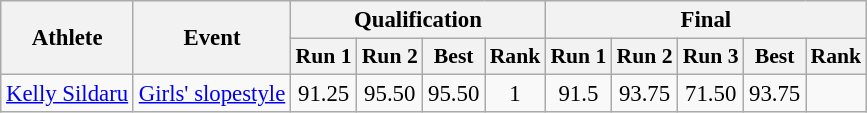<table class="wikitable" style="font-size:95%">
<tr>
<th rowspan=2>Athlete</th>
<th rowspan=2>Event</th>
<th colspan=4>Qualification</th>
<th colspan=5>Final</th>
</tr>
<tr style="font-size:95%">
<th>Run 1</th>
<th>Run 2</th>
<th>Best</th>
<th>Rank</th>
<th>Run 1</th>
<th>Run 2</th>
<th>Run 3</th>
<th>Best</th>
<th>Rank</th>
</tr>
<tr align=center>
<td align=left><a href='#'>Kelly Sildaru</a></td>
<td align=left><a href='#'>Girls' slopestyle</a></td>
<td>91.25</td>
<td>95.50</td>
<td>95.50</td>
<td>1</td>
<td>91.5</td>
<td>93.75</td>
<td>71.50</td>
<td>93.75</td>
<td></td>
</tr>
</table>
